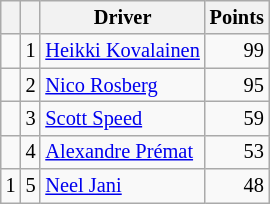<table class="wikitable" style="font-size: 85%;">
<tr>
<th></th>
<th></th>
<th>Driver</th>
<th>Points</th>
</tr>
<tr>
<td align="left"></td>
<td align="center">1</td>
<td> <a href='#'>Heikki Kovalainen</a></td>
<td align="right">99</td>
</tr>
<tr>
<td align="left"></td>
<td align="center">2</td>
<td> <a href='#'>Nico Rosberg</a></td>
<td align="right">95</td>
</tr>
<tr>
<td align="left"></td>
<td align="center">3</td>
<td> <a href='#'>Scott Speed</a></td>
<td align="right">59</td>
</tr>
<tr>
<td align="left"></td>
<td align="center">4</td>
<td> <a href='#'>Alexandre Prémat</a></td>
<td align="right">53</td>
</tr>
<tr>
<td align="left"> 1</td>
<td align="center">5</td>
<td> <a href='#'>Neel Jani</a></td>
<td align="right">48</td>
</tr>
</table>
